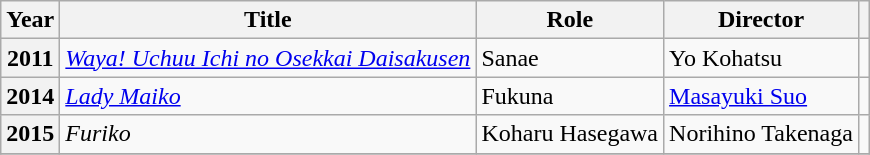<table class="wikitable sortable plainrowheaders">
<tr>
<th scope="col">Year</th>
<th scope="col">Title</th>
<th scope="col">Role</th>
<th scope="col">Director</th>
<th scope="col" class="unsortable"></th>
</tr>
<tr>
<th scope="row">2011</th>
<td><em><a href='#'>Waya! Uchuu Ichi no Osekkai Daisakusen</a></em></td>
<td>Sanae</td>
<td>Yo Kohatsu</td>
<td></td>
</tr>
<tr>
<th scope="row">2014</th>
<td><em><a href='#'>Lady Maiko</a></em></td>
<td>Fukuna</td>
<td><a href='#'>Masayuki Suo</a></td>
<td></td>
</tr>
<tr>
<th scope="row">2015</th>
<td><em>Furiko</em></td>
<td>Koharu Hasegawa</td>
<td>Norihino Takenaga</td>
<td></td>
</tr>
<tr>
</tr>
</table>
